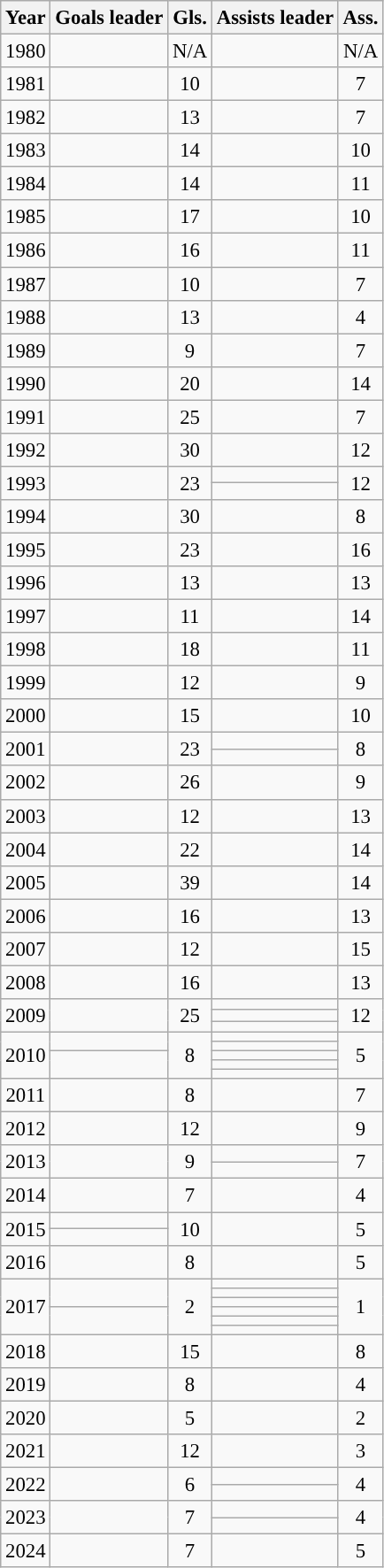<table class="wikitable sortable" style="font-size: 95%;text-align: center;">
<tr>
<th width=px>Year</th>
<th width=px>Goals leader</th>
<th width=px>Gls.</th>
<th width=px>Assists leader</th>
<th width=px>Ass.</th>
</tr>
<tr>
<td>1980</td>
<td></td>
<td>N/A</td>
<td></td>
<td>N/A</td>
</tr>
<tr>
<td>1981</td>
<td></td>
<td>10</td>
<td></td>
<td>7</td>
</tr>
<tr>
<td>1982</td>
<td></td>
<td>13</td>
<td></td>
<td>7</td>
</tr>
<tr>
<td>1983</td>
<td></td>
<td>14</td>
<td></td>
<td>10</td>
</tr>
<tr>
<td>1984</td>
<td></td>
<td>14</td>
<td></td>
<td>11</td>
</tr>
<tr>
<td>1985</td>
<td></td>
<td>17</td>
<td></td>
<td>10</td>
</tr>
<tr>
<td>1986</td>
<td></td>
<td>16</td>
<td></td>
<td>11</td>
</tr>
<tr>
<td>1987</td>
<td></td>
<td>10</td>
<td></td>
<td>7</td>
</tr>
<tr>
<td>1988</td>
<td></td>
<td>13</td>
<td></td>
<td>4</td>
</tr>
<tr>
<td>1989</td>
<td></td>
<td>9</td>
<td></td>
<td>7</td>
</tr>
<tr>
<td>1990</td>
<td></td>
<td>20</td>
<td></td>
<td>14</td>
</tr>
<tr>
<td>1991</td>
<td></td>
<td>25</td>
<td></td>
<td>7</td>
</tr>
<tr>
<td>1992</td>
<td></td>
<td>30</td>
<td></td>
<td>12</td>
</tr>
<tr>
<td rowspan=2>1993</td>
<td rowspan=2></td>
<td rowspan=2>23</td>
<td></td>
<td rowspan=2>12</td>
</tr>
<tr>
<td></td>
</tr>
<tr>
<td>1994</td>
<td></td>
<td>30</td>
<td></td>
<td>8</td>
</tr>
<tr>
<td>1995</td>
<td></td>
<td>23</td>
<td></td>
<td>16</td>
</tr>
<tr>
<td>1996</td>
<td></td>
<td>13</td>
<td></td>
<td>13</td>
</tr>
<tr>
<td>1997</td>
<td></td>
<td>11</td>
<td></td>
<td>14</td>
</tr>
<tr>
<td>1998</td>
<td></td>
<td>18</td>
<td></td>
<td>11</td>
</tr>
<tr>
<td>1999</td>
<td></td>
<td>12</td>
<td></td>
<td>9</td>
</tr>
<tr>
<td>2000</td>
<td></td>
<td>15</td>
<td></td>
<td>10</td>
</tr>
<tr>
<td rowspan=2>2001</td>
<td rowspan=2></td>
<td rowspan=2>23</td>
<td></td>
<td rowspan=2>8</td>
</tr>
<tr>
<td></td>
</tr>
<tr>
<td>2002</td>
<td></td>
<td>26</td>
<td></td>
<td>9</td>
</tr>
<tr>
<td>2003</td>
<td></td>
<td>12</td>
<td></td>
<td>13</td>
</tr>
<tr>
<td>2004</td>
<td></td>
<td>22</td>
<td></td>
<td>14</td>
</tr>
<tr>
<td>2005</td>
<td></td>
<td>39</td>
<td></td>
<td>14</td>
</tr>
<tr>
<td>2006</td>
<td></td>
<td>16</td>
<td></td>
<td>13</td>
</tr>
<tr>
<td>2007</td>
<td></td>
<td>12</td>
<td></td>
<td>15</td>
</tr>
<tr>
<td>2008</td>
<td></td>
<td>16</td>
<td></td>
<td>13</td>
</tr>
<tr>
<td rowspan=3>2009</td>
<td rowspan=3></td>
<td rowspan=3>25</td>
<td></td>
<td rowspan=3>12</td>
</tr>
<tr>
<td></td>
</tr>
<tr>
<td></td>
</tr>
<tr>
<td rowspan=5>2010</td>
<td rowspan=2></td>
<td rowspan=5>8</td>
<td></td>
<td rowspan=5>5</td>
</tr>
<tr>
<td></td>
</tr>
<tr>
<td rowspan=3></td>
<td></td>
</tr>
<tr>
<td></td>
</tr>
<tr>
<td></td>
</tr>
<tr>
<td>2011</td>
<td></td>
<td>8</td>
<td></td>
<td>7</td>
</tr>
<tr>
<td>2012</td>
<td></td>
<td>12</td>
<td></td>
<td>9</td>
</tr>
<tr>
<td rowspan=2>2013</td>
<td rowspan=2></td>
<td rowspan=2>9</td>
<td></td>
<td rowspan=2>7</td>
</tr>
<tr>
<td></td>
</tr>
<tr>
<td>2014</td>
<td></td>
<td>7</td>
<td></td>
<td>4</td>
</tr>
<tr>
<td rowspan=2>2015</td>
<td></td>
<td rowspan=2>10</td>
<td rowspan=2></td>
<td rowspan=2>5</td>
</tr>
<tr>
<td></td>
</tr>
<tr>
<td>2016</td>
<td></td>
<td>8</td>
<td></td>
<td>5</td>
</tr>
<tr>
<td rowspan=6>2017</td>
<td rowspan=3></td>
<td rowspan=6>2</td>
<td></td>
<td rowspan=6>1</td>
</tr>
<tr>
<td></td>
</tr>
<tr>
<td></td>
</tr>
<tr>
<td rowspan=3></td>
<td></td>
</tr>
<tr>
<td></td>
</tr>
<tr>
<td></td>
</tr>
<tr>
<td>2018</td>
<td></td>
<td>15</td>
<td></td>
<td>8</td>
</tr>
<tr>
<td>2019</td>
<td></td>
<td>8</td>
<td></td>
<td>4</td>
</tr>
<tr>
<td>2020</td>
<td></td>
<td>5</td>
<td></td>
<td>2</td>
</tr>
<tr>
<td>2021</td>
<td></td>
<td>12</td>
<td></td>
<td>3</td>
</tr>
<tr>
<td rowspan=2>2022</td>
<td rowspan=2></td>
<td rowspan=2>6</td>
<td></td>
<td rowspan=2>4</td>
</tr>
<tr>
<td></td>
</tr>
<tr>
<td rowspan=2>2023</td>
<td rowspan=2></td>
<td rowspan=2>7</td>
<td></td>
<td rowspan=2>4</td>
</tr>
<tr>
<td></td>
</tr>
<tr>
<td>2024</td>
<td></td>
<td>7</td>
<td></td>
<td>5</td>
</tr>
</table>
